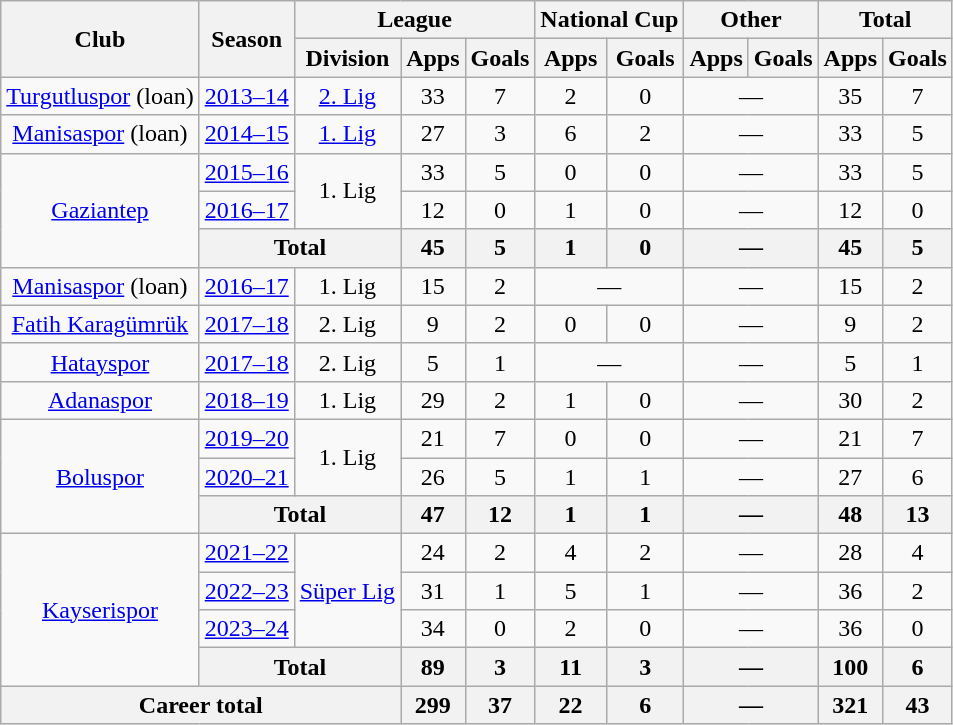<table class="wikitable" style="text-align: center">
<tr>
<th rowspan="2">Club</th>
<th rowspan="2">Season</th>
<th colspan="3">League</th>
<th colspan="2">National Cup</th>
<th colspan="2">Other</th>
<th colspan="2">Total</th>
</tr>
<tr>
<th>Division</th>
<th>Apps</th>
<th>Goals</th>
<th>Apps</th>
<th>Goals</th>
<th>Apps</th>
<th>Goals</th>
<th>Apps</th>
<th>Goals</th>
</tr>
<tr>
<td><a href='#'>Turgutluspor</a> (loan)</td>
<td><a href='#'>2013–14</a></td>
<td><a href='#'>2. Lig</a></td>
<td>33</td>
<td>7</td>
<td>2</td>
<td>0</td>
<td colspan="2">—</td>
<td>35</td>
<td>7</td>
</tr>
<tr>
<td><a href='#'>Manisaspor</a> (loan)</td>
<td><a href='#'>2014–15</a></td>
<td><a href='#'>1. Lig</a></td>
<td>27</td>
<td>3</td>
<td>6</td>
<td>2</td>
<td colspan="2">—</td>
<td>33</td>
<td>5</td>
</tr>
<tr>
<td rowspan="3"><a href='#'>Gaziantep</a></td>
<td><a href='#'>2015–16</a></td>
<td rowspan="2">1. Lig</td>
<td>33</td>
<td>5</td>
<td>0</td>
<td>0</td>
<td colspan="2">—</td>
<td>33</td>
<td>5</td>
</tr>
<tr>
<td><a href='#'>2016–17</a></td>
<td>12</td>
<td>0</td>
<td>1</td>
<td>0</td>
<td colspan="2">—</td>
<td>12</td>
<td>0</td>
</tr>
<tr>
<th colspan="2">Total</th>
<th>45</th>
<th>5</th>
<th>1</th>
<th>0</th>
<th colspan="2">—</th>
<th>45</th>
<th>5</th>
</tr>
<tr>
<td><a href='#'>Manisaspor</a> (loan)</td>
<td><a href='#'>2016–17</a></td>
<td>1. Lig</td>
<td>15</td>
<td>2</td>
<td colspan="2">—</td>
<td colspan="2">—</td>
<td>15</td>
<td>2</td>
</tr>
<tr>
<td><a href='#'>Fatih Karagümrük</a></td>
<td><a href='#'>2017–18</a></td>
<td>2. Lig</td>
<td>9</td>
<td>2</td>
<td>0</td>
<td>0</td>
<td colspan="2">—</td>
<td>9</td>
<td>2</td>
</tr>
<tr>
<td><a href='#'>Hatayspor</a></td>
<td><a href='#'>2017–18</a></td>
<td>2. Lig</td>
<td>5</td>
<td>1</td>
<td colspan="2">—</td>
<td colspan="2">—</td>
<td>5</td>
<td>1</td>
</tr>
<tr>
<td><a href='#'>Adanaspor</a></td>
<td><a href='#'>2018–19</a></td>
<td>1. Lig</td>
<td>29</td>
<td>2</td>
<td>1</td>
<td>0</td>
<td colspan="2">—</td>
<td>30</td>
<td>2</td>
</tr>
<tr>
<td rowspan="3"><a href='#'>Boluspor</a></td>
<td><a href='#'>2019–20</a></td>
<td rowspan="2">1. Lig</td>
<td>21</td>
<td>7</td>
<td>0</td>
<td>0</td>
<td colspan="2">—</td>
<td>21</td>
<td>7</td>
</tr>
<tr>
<td><a href='#'>2020–21</a></td>
<td>26</td>
<td>5</td>
<td>1</td>
<td>1</td>
<td colspan="2">—</td>
<td>27</td>
<td>6</td>
</tr>
<tr>
<th colspan="2">Total</th>
<th>47</th>
<th>12</th>
<th>1</th>
<th>1</th>
<th colspan="2">—</th>
<th>48</th>
<th>13</th>
</tr>
<tr>
<td rowspan="4"><a href='#'>Kayserispor</a></td>
<td><a href='#'>2021–22</a></td>
<td rowspan="3"><a href='#'>Süper Lig</a></td>
<td>24</td>
<td>2</td>
<td>4</td>
<td>2</td>
<td colspan="2">—</td>
<td>28</td>
<td>4</td>
</tr>
<tr>
<td><a href='#'>2022–23</a></td>
<td>31</td>
<td>1</td>
<td>5</td>
<td>1</td>
<td colspan="2">—</td>
<td>36</td>
<td>2</td>
</tr>
<tr>
<td><a href='#'>2023–24</a></td>
<td>34</td>
<td>0</td>
<td>2</td>
<td>0</td>
<td colspan="2">—</td>
<td>36</td>
<td>0</td>
</tr>
<tr>
<th colspan="2">Total</th>
<th>89</th>
<th>3</th>
<th>11</th>
<th>3</th>
<th colspan="2">—</th>
<th>100</th>
<th>6</th>
</tr>
<tr>
<th colspan="3">Career total</th>
<th>299</th>
<th>37</th>
<th>22</th>
<th>6</th>
<th colspan="2">—</th>
<th>321</th>
<th>43</th>
</tr>
</table>
